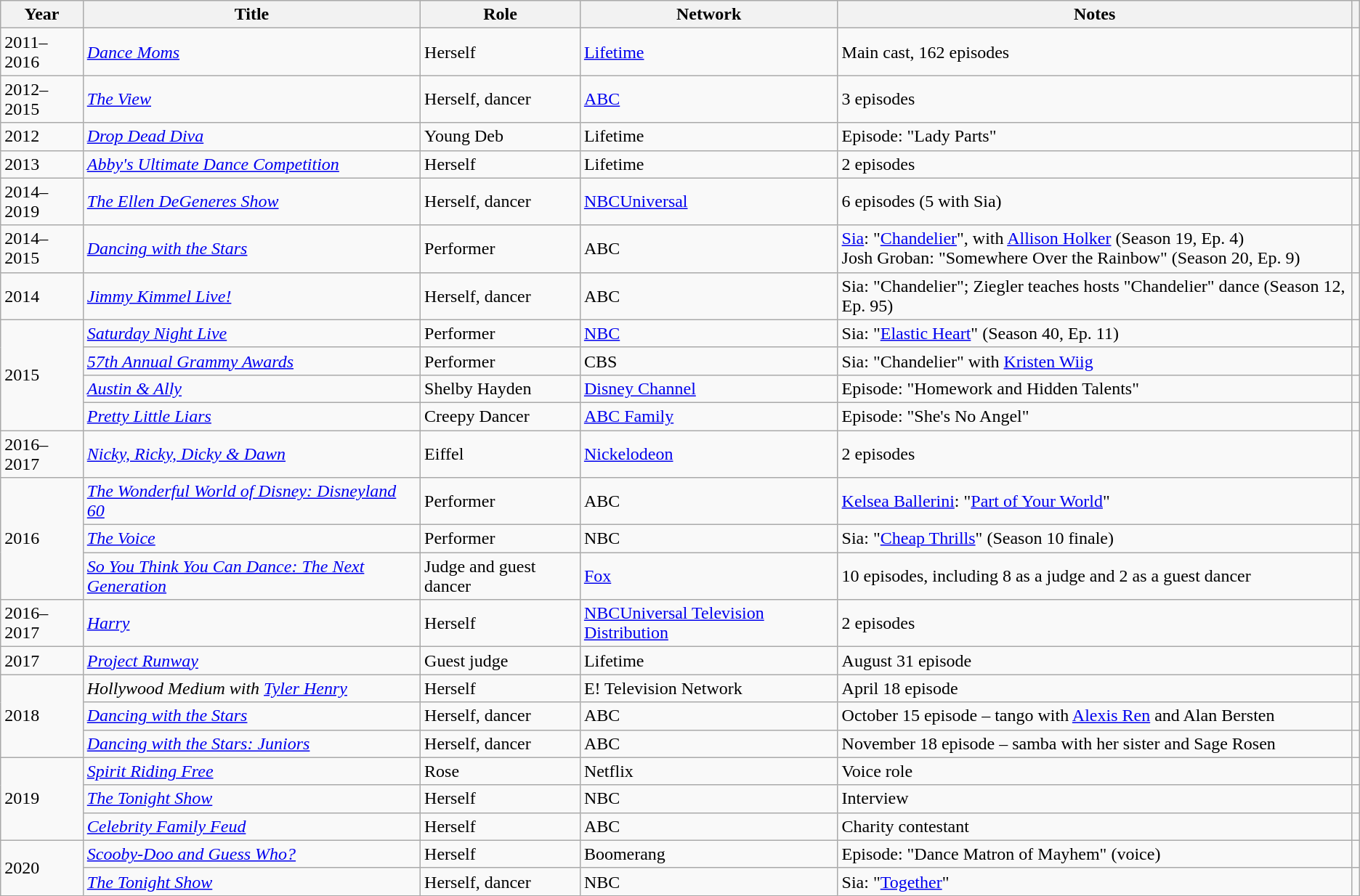<table class="wikitable">
<tr>
<th>Year</th>
<th>Title</th>
<th>Role</th>
<th>Network</th>
<th>Notes</th>
<th></th>
</tr>
<tr>
<td>2011–2016</td>
<td><em><a href='#'>Dance Moms</a></em></td>
<td>Herself</td>
<td><a href='#'>Lifetime</a></td>
<td>Main cast, 162 episodes</td>
<td></td>
</tr>
<tr>
<td>2012–2015</td>
<td><em><a href='#'>The View</a></em></td>
<td>Herself, dancer</td>
<td><a href='#'>ABC</a></td>
<td>3 episodes</td>
<td></td>
</tr>
<tr>
<td>2012</td>
<td><em><a href='#'>Drop Dead Diva</a></em></td>
<td>Young Deb</td>
<td>Lifetime</td>
<td>Episode: "Lady Parts"</td>
<td></td>
</tr>
<tr>
<td>2013</td>
<td><em><a href='#'>Abby's Ultimate Dance Competition</a></em></td>
<td>Herself</td>
<td>Lifetime</td>
<td>2 episodes</td>
<td></td>
</tr>
<tr>
<td>2014–2019</td>
<td><em><a href='#'>The Ellen DeGeneres Show</a></em></td>
<td>Herself, dancer</td>
<td><a href='#'>NBCUniversal</a></td>
<td>6 episodes (5 with Sia)</td>
<td></td>
</tr>
<tr>
<td>2014–2015</td>
<td><em><a href='#'>Dancing with the Stars</a></em></td>
<td>Performer</td>
<td>ABC</td>
<td><a href='#'>Sia</a>: "<a href='#'>Chandelier</a>", with <a href='#'>Allison Holker</a> (Season 19, Ep. 4)<br>Josh Groban: "Somewhere Over the Rainbow" (Season 20, Ep. 9)</td>
<td></td>
</tr>
<tr>
<td>2014</td>
<td><em><a href='#'>Jimmy Kimmel Live!</a></em></td>
<td>Herself, dancer</td>
<td>ABC</td>
<td>Sia: "Chandelier"; Ziegler teaches hosts "Chandelier" dance (Season 12, Ep. 95)</td>
<td></td>
</tr>
<tr>
<td rowspan="4">2015</td>
<td><em><a href='#'>Saturday Night Live</a></em></td>
<td>Performer</td>
<td><a href='#'>NBC</a></td>
<td>Sia: "<a href='#'>Elastic Heart</a>" (Season 40, Ep. 11)</td>
<td></td>
</tr>
<tr>
<td><em><a href='#'>57th Annual Grammy Awards</a></em></td>
<td>Performer</td>
<td>CBS</td>
<td>Sia: "Chandelier" with <a href='#'>Kristen Wiig</a></td>
<td></td>
</tr>
<tr>
<td><em><a href='#'>Austin & Ally</a></em></td>
<td>Shelby Hayden</td>
<td><a href='#'>Disney Channel</a></td>
<td>Episode: "Homework and Hidden Talents"</td>
<td></td>
</tr>
<tr>
<td><em><a href='#'>Pretty Little Liars</a></em></td>
<td>Creepy Dancer</td>
<td><a href='#'>ABC Family</a></td>
<td>Episode: "She's No Angel"</td>
<td></td>
</tr>
<tr>
<td>2016–2017</td>
<td><em><a href='#'>Nicky, Ricky, Dicky & Dawn</a></em></td>
<td>Eiffel</td>
<td><a href='#'>Nickelodeon</a></td>
<td>2 episodes</td>
<td></td>
</tr>
<tr>
<td rowspan="3">2016</td>
<td><em><a href='#'>The Wonderful World of Disney: Disneyland 60</a></em></td>
<td>Performer</td>
<td>ABC</td>
<td><a href='#'>Kelsea Ballerini</a>: "<a href='#'>Part of Your World</a>"</td>
<td></td>
</tr>
<tr>
<td><em><a href='#'>The Voice</a></em></td>
<td>Performer</td>
<td>NBC</td>
<td>Sia: "<a href='#'>Cheap Thrills</a>" (Season 10 finale)</td>
<td></td>
</tr>
<tr>
<td><em><a href='#'>So You Think You Can Dance: The Next Generation</a></em></td>
<td>Judge and guest dancer</td>
<td><a href='#'>Fox</a></td>
<td>10 episodes, including 8 as a judge and 2 as a guest dancer</td>
<td></td>
</tr>
<tr>
<td>2016–2017</td>
<td><em><a href='#'>Harry</a></em></td>
<td>Herself</td>
<td><a href='#'>NBCUniversal Television Distribution</a></td>
<td>2 episodes</td>
<td></td>
</tr>
<tr>
<td>2017</td>
<td><em><a href='#'>Project Runway</a></em></td>
<td>Guest judge</td>
<td>Lifetime</td>
<td>August 31 episode</td>
<td></td>
</tr>
<tr>
<td rowspan="3">2018</td>
<td><em>Hollywood Medium with <a href='#'>Tyler Henry</a></em></td>
<td>Herself</td>
<td>E! Television Network</td>
<td>April 18 episode</td>
<td></td>
</tr>
<tr>
<td><em><a href='#'>Dancing with the Stars</a></em></td>
<td>Herself, dancer</td>
<td>ABC</td>
<td>October 15 episode – tango with <a href='#'>Alexis Ren</a> and Alan Bersten</td>
<td></td>
</tr>
<tr>
<td><em><a href='#'>Dancing with the Stars: Juniors</a></em></td>
<td>Herself, dancer</td>
<td>ABC</td>
<td>November 18 episode – samba with her sister and Sage Rosen</td>
<td></td>
</tr>
<tr>
<td rowspan="3">2019</td>
<td><em><a href='#'>Spirit Riding Free</a></em></td>
<td>Rose</td>
<td>Netflix</td>
<td>Voice role</td>
<td></td>
</tr>
<tr>
<td><em><a href='#'>The Tonight Show</a></em></td>
<td>Herself</td>
<td>NBC</td>
<td>Interview</td>
<td></td>
</tr>
<tr>
<td><em><a href='#'>Celebrity Family Feud</a></em></td>
<td>Herself</td>
<td>ABC</td>
<td>Charity contestant</td>
<td></td>
</tr>
<tr>
<td rowspan="2">2020</td>
<td><em><a href='#'>Scooby-Doo and Guess Who?</a></em></td>
<td>Herself</td>
<td>Boomerang</td>
<td>Episode: "Dance Matron of Mayhem" (voice)</td>
<td></td>
</tr>
<tr>
<td><em><a href='#'>The Tonight Show</a></em></td>
<td>Herself, dancer</td>
<td>NBC</td>
<td>Sia: "<a href='#'>Together</a>"</td>
<td></td>
</tr>
</table>
